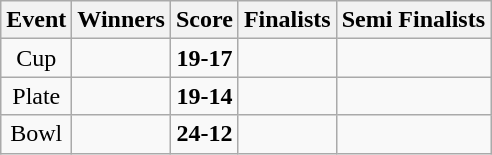<table class="wikitable" style="text-align: center">
<tr>
<th>Event</th>
<th>Winners</th>
<th>Score</th>
<th>Finalists</th>
<th>Semi Finalists</th>
</tr>
<tr>
<td>Cup</td>
<td align=left><strong></strong></td>
<td><strong>19-17</strong></td>
<td align=left></td>
<td align=left><br></td>
</tr>
<tr>
<td>Plate</td>
<td align=left><strong></strong></td>
<td><strong>19-14</strong></td>
<td align=left></td>
<td align=left><br></td>
</tr>
<tr>
<td>Bowl</td>
<td align=left><strong></strong></td>
<td><strong>24-12</strong></td>
<td align=left></td>
<td align=left><br></td>
</tr>
</table>
